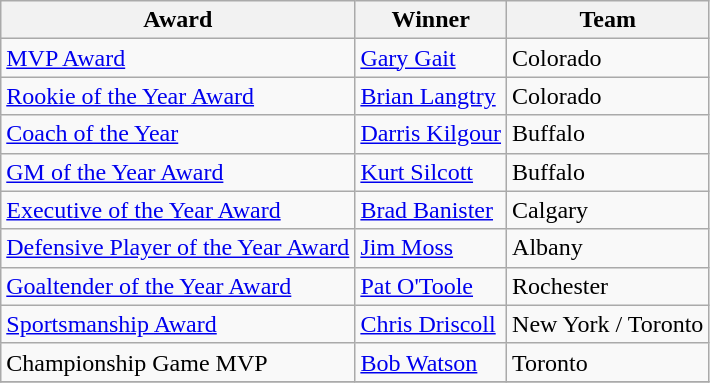<table class="wikitable">
<tr>
<th>Award</th>
<th>Winner</th>
<th>Team</th>
</tr>
<tr>
<td><a href='#'>MVP Award</a></td>
<td><a href='#'>Gary Gait</a></td>
<td>Colorado</td>
</tr>
<tr>
<td><a href='#'>Rookie of the Year Award</a></td>
<td><a href='#'>Brian Langtry</a></td>
<td>Colorado</td>
</tr>
<tr>
<td><a href='#'>Coach of the Year</a></td>
<td><a href='#'>Darris Kilgour</a></td>
<td>Buffalo</td>
</tr>
<tr>
<td><a href='#'>GM of the Year Award</a></td>
<td><a href='#'>Kurt Silcott</a></td>
<td>Buffalo</td>
</tr>
<tr>
<td><a href='#'>Executive of the Year Award</a></td>
<td><a href='#'>Brad Banister</a></td>
<td>Calgary</td>
</tr>
<tr>
<td><a href='#'>Defensive Player of the Year Award</a></td>
<td><a href='#'>Jim Moss</a></td>
<td>Albany</td>
</tr>
<tr>
<td><a href='#'>Goaltender of the Year Award</a></td>
<td><a href='#'>Pat O'Toole</a></td>
<td>Rochester</td>
</tr>
<tr>
<td><a href='#'>Sportsmanship Award</a></td>
<td><a href='#'>Chris Driscoll</a></td>
<td>New York / Toronto</td>
</tr>
<tr>
<td>Championship Game MVP</td>
<td><a href='#'>Bob Watson</a></td>
<td>Toronto</td>
</tr>
<tr>
</tr>
</table>
